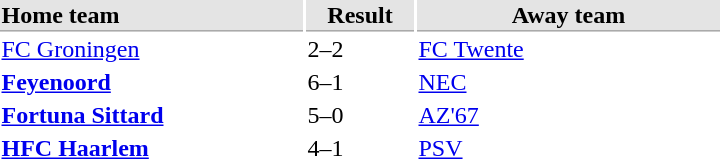<table>
<tr bgcolor="#E4E4E4">
<th style="border-bottom:1px solid #AAAAAA" width="200" align="left">Home team</th>
<th style="border-bottom:1px solid #AAAAAA" width="70" align="center">Result</th>
<th style="border-bottom:1px solid #AAAAAA" width="200">Away team</th>
</tr>
<tr>
<td><a href='#'>FC Groningen</a></td>
<td>2–2</td>
<td><a href='#'>FC Twente</a></td>
</tr>
<tr>
<td><strong><a href='#'>Feyenoord</a></strong></td>
<td>6–1</td>
<td><a href='#'>NEC</a></td>
</tr>
<tr>
<td><strong><a href='#'>Fortuna Sittard</a></strong></td>
<td>5–0</td>
<td><a href='#'>AZ'67</a></td>
</tr>
<tr>
<td><strong><a href='#'>HFC Haarlem</a></strong></td>
<td>4–1</td>
<td><a href='#'>PSV</a></td>
</tr>
</table>
